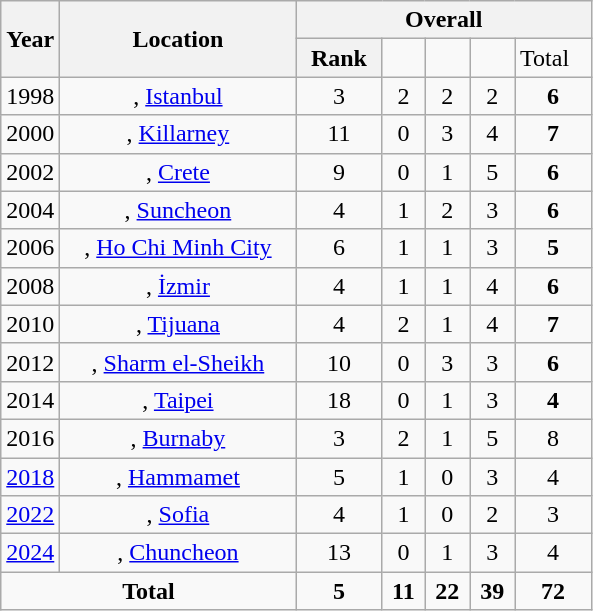<table class="wikitable">
<tr>
<th rowspan=2 width="10%">Year</th>
<th rowspan=2 width="40%">Location</th>
<th colspan=5>Overall</th>
</tr>
<tr>
<th>Rank</th>
<td></td>
<td></td>
<td></td>
<td>Total</td>
</tr>
<tr align="center">
<td>1998</td>
<td>, <a href='#'>Istanbul</a></td>
<td>3</td>
<td>2</td>
<td>2</td>
<td>2</td>
<td><strong>6</strong></td>
</tr>
<tr align="center">
<td>2000</td>
<td>, <a href='#'>Killarney</a></td>
<td>11</td>
<td>0</td>
<td>3</td>
<td>4</td>
<td><strong>7</strong></td>
</tr>
<tr align="center">
<td>2002</td>
<td>, <a href='#'>Crete</a></td>
<td>9</td>
<td>0</td>
<td>1</td>
<td>5</td>
<td><strong>6</strong></td>
</tr>
<tr align="center">
<td>2004</td>
<td>, <a href='#'>Suncheon</a></td>
<td>4</td>
<td>1</td>
<td>2</td>
<td>3</td>
<td><strong>6</strong></td>
</tr>
<tr align="center">
<td>2006</td>
<td>, <a href='#'>Ho Chi Minh City</a></td>
<td>6</td>
<td>1</td>
<td>1</td>
<td>3</td>
<td><strong>5</strong></td>
</tr>
<tr align="center">
<td>2008</td>
<td>, <a href='#'>İzmir</a></td>
<td>4</td>
<td>1</td>
<td>1</td>
<td>4</td>
<td><strong>6</strong></td>
</tr>
<tr align="center">
<td>2010</td>
<td>, <a href='#'>Tijuana</a></td>
<td>4</td>
<td>2</td>
<td>1</td>
<td>4</td>
<td><strong>7</strong></td>
</tr>
<tr align="center">
<td>2012</td>
<td>, <a href='#'>Sharm el-Sheikh</a></td>
<td>10</td>
<td>0</td>
<td>3</td>
<td>3</td>
<td><strong>6</strong></td>
</tr>
<tr align="center">
<td>2014</td>
<td>, <a href='#'>Taipei</a></td>
<td>18</td>
<td>0</td>
<td>1</td>
<td>3</td>
<td><strong>4</strong></td>
</tr>
<tr align="center">
<td>2016</td>
<td>, <a href='#'>Burnaby</a></td>
<td>3</td>
<td>2</td>
<td>1</td>
<td>5</td>
<td>8</td>
</tr>
<tr align="center">
<td><a href='#'>2018</a></td>
<td>, <a href='#'>Hammamet</a></td>
<td>5</td>
<td>1</td>
<td>0</td>
<td>3</td>
<td>4</td>
</tr>
<tr align="center">
<td><a href='#'>2022</a></td>
<td>, <a href='#'>Sofia</a></td>
<td>4</td>
<td>1</td>
<td>0</td>
<td>2</td>
<td>3</td>
</tr>
<tr align="center">
<td><a href='#'>2024</a></td>
<td>, <a href='#'>Chuncheon</a></td>
<td>13</td>
<td>0</td>
<td>1</td>
<td>3</td>
<td>4</td>
</tr>
<tr align="center">
<td colspan=2><strong>Total</strong></td>
<td><strong>5</strong></td>
<td><strong>11</strong></td>
<td><strong>22</strong></td>
<td><strong>39</strong></td>
<td><strong>72</strong></td>
</tr>
</table>
